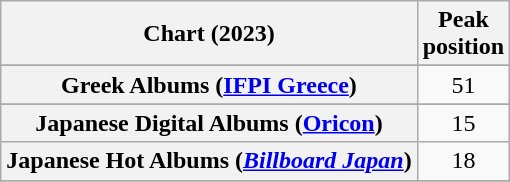<table class="wikitable sortable plainrowheaders" style="text-align:center">
<tr>
<th scope="col">Chart (2023)</th>
<th scope="col">Peak<br>position</th>
</tr>
<tr>
</tr>
<tr>
</tr>
<tr>
</tr>
<tr>
</tr>
<tr>
</tr>
<tr>
</tr>
<tr>
</tr>
<tr>
</tr>
<tr>
</tr>
<tr>
<th scope="row">Greek Albums (<a href='#'>IFPI Greece</a>)</th>
<td>51</td>
</tr>
<tr>
</tr>
<tr>
</tr>
<tr>
</tr>
<tr>
</tr>
<tr>
<th scope="row">Japanese Digital Albums (<a href='#'>Oricon</a>)</th>
<td>15</td>
</tr>
<tr>
<th scope="row">Japanese Hot Albums (<em><a href='#'>Billboard Japan</a></em>)</th>
<td>18</td>
</tr>
<tr>
</tr>
<tr>
</tr>
<tr>
</tr>
<tr>
</tr>
<tr>
</tr>
<tr>
</tr>
<tr>
</tr>
<tr>
</tr>
<tr>
</tr>
<tr>
</tr>
</table>
